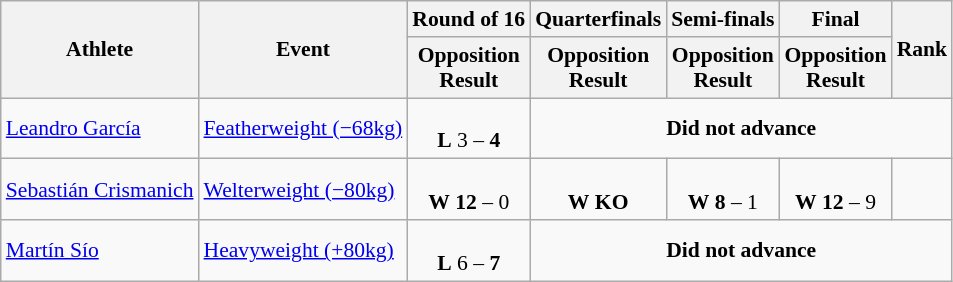<table class="wikitable" border="1" style="font-size:90%">
<tr>
<th rowspan=2>Athlete</th>
<th rowspan=2>Event</th>
<th>Round of 16</th>
<th>Quarterfinals</th>
<th>Semi-finals</th>
<th>Final</th>
<th rowspan="2">Rank</th>
</tr>
<tr>
<th>Opposition<br>Result</th>
<th>Opposition<br>Result</th>
<th>Opposition<br>Result</th>
<th>Opposition<br>Result</th>
</tr>
<tr>
<td><a href='#'>Leandro García</a></td>
<td><a href='#'>Featherweight (−68kg)</a></td>
<td align=center> <br><strong>L</strong> 3 – <strong>4</strong></td>
<td align="center" colspan="7"><strong>Did not advance</strong></td>
</tr>
<tr>
<td><a href='#'>Sebastián Crismanich</a></td>
<td><a href='#'>Welterweight (−80kg)</a></td>
<td align=center><br><strong>W</strong> <strong>12</strong> – 0</td>
<td align=center><br><strong>W</strong> <strong>KO</strong></td>
<td align=center><br><strong>W</strong> <strong>8</strong> – 1</td>
<td align=center><br><strong>W</strong> <strong>12</strong> – 9</td>
<td align=center></td>
</tr>
<tr>
<td><a href='#'>Martín Sío</a></td>
<td><a href='#'>Heavyweight (+80kg)</a></td>
<td align=center><br><strong>L</strong> 6 – <strong>7</strong></td>
<td align="center" colspan="7"><strong>Did not advance</strong></td>
</tr>
</table>
